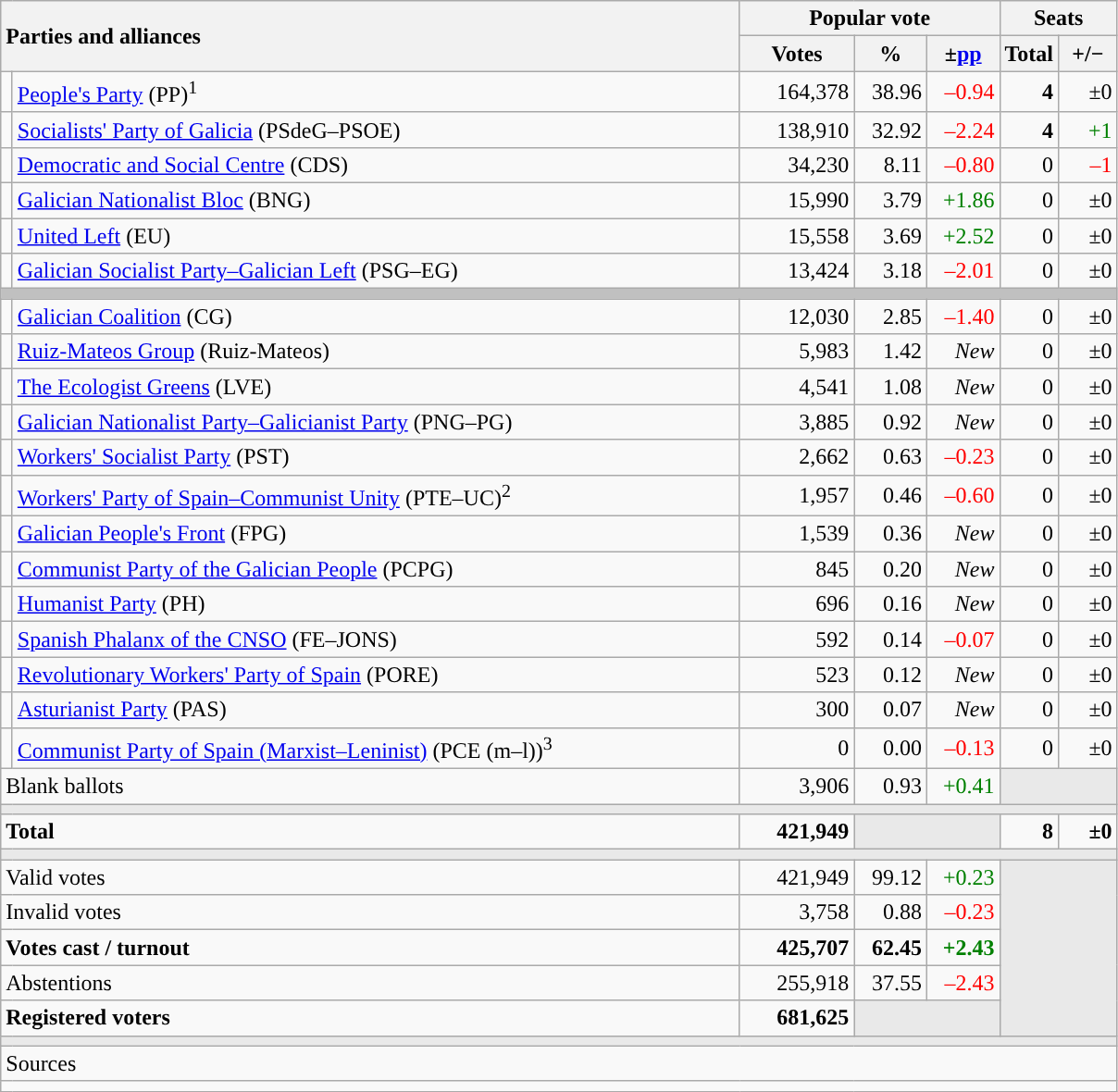<table class="wikitable" style="text-align:right;">
<tr>
<th style="text-align:left;" rowspan="2" colspan="2" width="525">Parties and alliances</th>
<th colspan="3">Popular vote</th>
<th colspan="2">Seats</th>
</tr>
<tr>
<th width="75">Votes</th>
<th width="45">%</th>
<th width="45">±<a href='#'>pp</a></th>
<th width="35">Total</th>
<th width="35">+/−</th>
</tr>
<tr>
<td width="1" style="color:inherit;background:"></td>
<td align="left"><a href='#'>People's Party</a> (PP)<sup>1</sup></td>
<td>164,378</td>
<td>38.96</td>
<td style="color:red;">–0.94</td>
<td><strong>4</strong></td>
<td>±0</td>
</tr>
<tr>
<td style="color:inherit;background:"></td>
<td align="left"><a href='#'>Socialists' Party of Galicia</a> (PSdeG–PSOE)</td>
<td>138,910</td>
<td>32.92</td>
<td style="color:red;">–2.24</td>
<td><strong>4</strong></td>
<td style="color:green;">+1</td>
</tr>
<tr>
<td style="color:inherit;background:"></td>
<td align="left"><a href='#'>Democratic and Social Centre</a> (CDS)</td>
<td>34,230</td>
<td>8.11</td>
<td style="color:red;">–0.80</td>
<td>0</td>
<td style="color:red;">–1</td>
</tr>
<tr>
<td style="color:inherit;background:"></td>
<td align="left"><a href='#'>Galician Nationalist Bloc</a> (BNG)</td>
<td>15,990</td>
<td>3.79</td>
<td style="color:green;">+1.86</td>
<td>0</td>
<td>±0</td>
</tr>
<tr>
<td style="color:inherit;background:"></td>
<td align="left"><a href='#'>United Left</a> (EU)</td>
<td>15,558</td>
<td>3.69</td>
<td style="color:green;">+2.52</td>
<td>0</td>
<td>±0</td>
</tr>
<tr>
<td style="color:inherit;background:"></td>
<td align="left"><a href='#'>Galician Socialist Party–Galician Left</a> (PSG–EG)</td>
<td>13,424</td>
<td>3.18</td>
<td style="color:red;">–2.01</td>
<td>0</td>
<td>±0</td>
</tr>
<tr>
<td colspan="7" bgcolor="#C0C0C0"></td>
</tr>
<tr>
<td style="color:inherit;background:"></td>
<td align="left"><a href='#'>Galician Coalition</a> (CG)</td>
<td>12,030</td>
<td>2.85</td>
<td style="color:red;">–1.40</td>
<td>0</td>
<td>±0</td>
</tr>
<tr>
<td style="color:inherit;background:"></td>
<td align="left"><a href='#'>Ruiz-Mateos Group</a> (Ruiz-Mateos)</td>
<td>5,983</td>
<td>1.42</td>
<td><em>New</em></td>
<td>0</td>
<td>±0</td>
</tr>
<tr>
<td style="color:inherit;background:"></td>
<td align="left"><a href='#'>The Ecologist Greens</a> (LVE)</td>
<td>4,541</td>
<td>1.08</td>
<td><em>New</em></td>
<td>0</td>
<td>±0</td>
</tr>
<tr>
<td style="color:inherit;background:"></td>
<td align="left"><a href='#'>Galician Nationalist Party–Galicianist Party</a> (PNG–PG)</td>
<td>3,885</td>
<td>0.92</td>
<td><em>New</em></td>
<td>0</td>
<td>±0</td>
</tr>
<tr>
<td style="color:inherit;background:"></td>
<td align="left"><a href='#'>Workers' Socialist Party</a> (PST)</td>
<td>2,662</td>
<td>0.63</td>
<td style="color:red;">–0.23</td>
<td>0</td>
<td>±0</td>
</tr>
<tr>
<td style="color:inherit;background:"></td>
<td align="left"><a href='#'>Workers' Party of Spain–Communist Unity</a> (PTE–UC)<sup>2</sup></td>
<td>1,957</td>
<td>0.46</td>
<td style="color:red;">–0.60</td>
<td>0</td>
<td>±0</td>
</tr>
<tr>
<td style="color:inherit;background:"></td>
<td align="left"><a href='#'>Galician People's Front</a> (FPG)</td>
<td>1,539</td>
<td>0.36</td>
<td><em>New</em></td>
<td>0</td>
<td>±0</td>
</tr>
<tr>
<td style="color:inherit;background:"></td>
<td align="left"><a href='#'>Communist Party of the Galician People</a> (PCPG)</td>
<td>845</td>
<td>0.20</td>
<td><em>New</em></td>
<td>0</td>
<td>±0</td>
</tr>
<tr>
<td style="color:inherit;background:"></td>
<td align="left"><a href='#'>Humanist Party</a> (PH)</td>
<td>696</td>
<td>0.16</td>
<td><em>New</em></td>
<td>0</td>
<td>±0</td>
</tr>
<tr>
<td style="color:inherit;background:"></td>
<td align="left"><a href='#'>Spanish Phalanx of the CNSO</a> (FE–JONS)</td>
<td>592</td>
<td>0.14</td>
<td style="color:red;">–0.07</td>
<td>0</td>
<td>±0</td>
</tr>
<tr>
<td style="color:inherit;background:"></td>
<td align="left"><a href='#'>Revolutionary Workers' Party of Spain</a> (PORE)</td>
<td>523</td>
<td>0.12</td>
<td><em>New</em></td>
<td>0</td>
<td>±0</td>
</tr>
<tr>
<td style="color:inherit;background:"></td>
<td align="left"><a href='#'>Asturianist Party</a> (PAS)</td>
<td>300</td>
<td>0.07</td>
<td><em>New</em></td>
<td>0</td>
<td>±0</td>
</tr>
<tr>
<td style="color:inherit;background:"></td>
<td align="left"><a href='#'>Communist Party of Spain (Marxist–Leninist)</a> (PCE (m–l))<sup>3</sup></td>
<td>0</td>
<td>0.00</td>
<td style="color:red;">–0.13</td>
<td>0</td>
<td>±0</td>
</tr>
<tr>
<td align="left" colspan="2">Blank ballots</td>
<td>3,906</td>
<td>0.93</td>
<td style="color:green;">+0.41</td>
<td bgcolor="#E9E9E9" colspan="2"></td>
</tr>
<tr>
<td colspan="7" bgcolor="#E9E9E9"></td>
</tr>
<tr style="font-weight:bold;">
<td align="left" colspan="2">Total</td>
<td>421,949</td>
<td bgcolor="#E9E9E9" colspan="2"></td>
<td>8</td>
<td>±0</td>
</tr>
<tr>
<td colspan="7" bgcolor="#E9E9E9"></td>
</tr>
<tr>
<td align="left" colspan="2">Valid votes</td>
<td>421,949</td>
<td>99.12</td>
<td style="color:green;">+0.23</td>
<td bgcolor="#E9E9E9" colspan="2" rowspan="5"></td>
</tr>
<tr>
<td align="left" colspan="2">Invalid votes</td>
<td>3,758</td>
<td>0.88</td>
<td style="color:red;">–0.23</td>
</tr>
<tr style="font-weight:bold;">
<td align="left" colspan="2">Votes cast / turnout</td>
<td>425,707</td>
<td>62.45</td>
<td style="color:green;">+2.43</td>
</tr>
<tr>
<td align="left" colspan="2">Abstentions</td>
<td>255,918</td>
<td>37.55</td>
<td style="color:red;">–2.43</td>
</tr>
<tr style="font-weight:bold;">
<td align="left" colspan="2">Registered voters</td>
<td>681,625</td>
<td bgcolor="#E9E9E9" colspan="2"></td>
</tr>
<tr>
<td colspan="7" bgcolor="#E9E9E9"></td>
</tr>
<tr>
<td align="left" colspan="7">Sources</td>
</tr>
<tr>
<td colspan="7" style="text-align:left; max-width:790px;"></td>
</tr>
</table>
